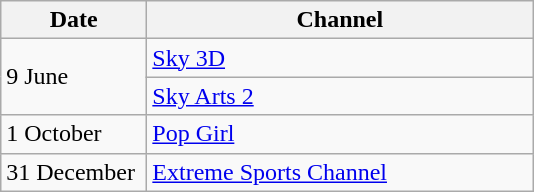<table class="wikitable">
<tr>
<th width=90>Date</th>
<th width=250>Channel</th>
</tr>
<tr>
<td rowspan="2">9 June</td>
<td><a href='#'>Sky 3D</a></td>
</tr>
<tr>
<td><a href='#'>Sky Arts 2</a></td>
</tr>
<tr>
<td>1 October</td>
<td><a href='#'>Pop Girl</a></td>
</tr>
<tr>
<td>31 December</td>
<td><a href='#'>Extreme Sports Channel</a></td>
</tr>
</table>
